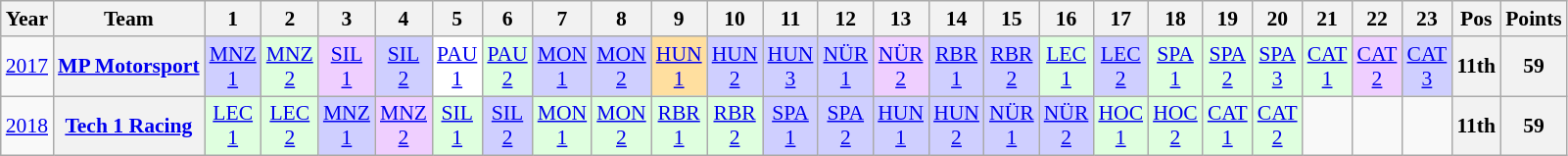<table class="wikitable" style="text-align:center; font-size:90%">
<tr>
<th>Year</th>
<th>Team</th>
<th>1</th>
<th>2</th>
<th>3</th>
<th>4</th>
<th>5</th>
<th>6</th>
<th>7</th>
<th>8</th>
<th>9</th>
<th>10</th>
<th>11</th>
<th>12</th>
<th>13</th>
<th>14</th>
<th>15</th>
<th>16</th>
<th>17</th>
<th>18</th>
<th>19</th>
<th>20</th>
<th>21</th>
<th>22</th>
<th>23</th>
<th>Pos</th>
<th>Points</th>
</tr>
<tr>
<td><a href='#'>2017</a></td>
<th><a href='#'>MP Motorsport</a></th>
<td style="background:#CFCFFF;"><a href='#'>MNZ<br>1</a><br></td>
<td style="background:#DFFFDF;"><a href='#'>MNZ<br>2</a><br></td>
<td style="background:#EFCFFF;"><a href='#'>SIL<br>1</a><br></td>
<td style="background:#CFCFFF;"><a href='#'>SIL<br>2</a><br></td>
<td style="background:#FFFFFF;"><a href='#'>PAU<br>1</a><br></td>
<td style="background:#DFFFDF;"><a href='#'>PAU<br>2</a><br></td>
<td style="background:#CFCFFF;"><a href='#'>MON<br>1</a><br></td>
<td style="background:#CFCFFF;"><a href='#'>MON<br>2</a><br></td>
<td style="background:#FFDF9F;"><a href='#'>HUN<br>1</a><br></td>
<td style="background:#CFCFFF;"><a href='#'>HUN<br>2</a><br></td>
<td style="background:#CFCFFF;"><a href='#'>HUN<br>3</a><br></td>
<td style="background:#CFCFFF;"><a href='#'>NÜR<br>1</a><br></td>
<td style="background:#EFCFFF;"><a href='#'>NÜR<br>2</a><br></td>
<td style="background:#CFCFFF;"><a href='#'>RBR<br>1</a><br></td>
<td style="background:#CFCFFF;"><a href='#'>RBR<br>2</a><br></td>
<td style="background:#DFFFDF;"><a href='#'>LEC<br>1</a><br></td>
<td style="background:#CFCFFF;"><a href='#'>LEC<br>2</a><br></td>
<td style="background:#DFFFDF;"><a href='#'>SPA<br>1</a><br></td>
<td style="background:#DFFFDF;"><a href='#'>SPA<br>2</a><br></td>
<td style="background:#DFFFDF;"><a href='#'>SPA<br>3</a><br></td>
<td style="background:#DFFFDF;"><a href='#'>CAT<br>1</a><br></td>
<td style="background:#EFCFFF;"><a href='#'>CAT<br>2</a><br></td>
<td style="background:#CFCFFF;"><a href='#'>CAT<br>3</a><br></td>
<th>11th</th>
<th>59</th>
</tr>
<tr>
<td><a href='#'>2018</a></td>
<th><a href='#'>Tech 1 Racing</a></th>
<td style="background:#DFFFDF;"><a href='#'>LEC<br>1</a><br></td>
<td style="background:#DFFFDF;"><a href='#'>LEC<br>2</a><br></td>
<td style="background:#CFCFFF;"><a href='#'>MNZ<br>1</a><br></td>
<td style="background:#EFCFFF;"><a href='#'>MNZ<br>2</a><br></td>
<td style="background:#DFFFDF;"><a href='#'>SIL<br>1</a><br></td>
<td style="background:#CFCFFF;"><a href='#'>SIL<br>2</a><br></td>
<td style="background:#DFFFDF;"><a href='#'>MON<br>1</a><br></td>
<td style="background:#DFFFDF;"><a href='#'>MON<br>2</a><br></td>
<td style="background:#DFFFDF;"><a href='#'>RBR<br>1</a><br></td>
<td style="background:#DFFFDF;"><a href='#'>RBR<br>2</a><br></td>
<td style="background:#CFCFFF;"><a href='#'>SPA<br>1</a><br></td>
<td style="background:#CFCFFF;"><a href='#'>SPA<br>2</a><br></td>
<td style="background:#CFCFFF;"><a href='#'>HUN<br>1</a><br></td>
<td style="background:#CFCFFF;"><a href='#'>HUN<br>2</a><br></td>
<td style="background:#CFCFFF;"><a href='#'>NÜR<br>1</a><br></td>
<td style="background:#CFCFFF;"><a href='#'>NÜR<br>2</a><br></td>
<td style="background:#DFFFDF;"><a href='#'>HOC<br>1</a><br></td>
<td style="background:#DFFFDF;"><a href='#'>HOC<br>2</a><br></td>
<td style="background:#DFFFDF;"><a href='#'>CAT<br>1</a><br></td>
<td style="background:#DFFFDF;"><a href='#'>CAT<br>2</a><br></td>
<td></td>
<td></td>
<td></td>
<th>11th</th>
<th>59</th>
</tr>
</table>
